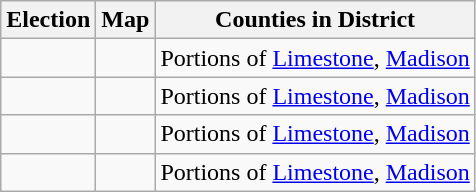<table class="wikitable">
<tr>
<th>Election</th>
<th>Map</th>
<th>Counties in District</th>
</tr>
<tr>
<td></td>
<td></td>
<td>Portions of <a href='#'>Limestone</a>, <a href='#'>Madison</a></td>
</tr>
<tr>
<td></td>
<td></td>
<td>Portions of <a href='#'>Limestone</a>, <a href='#'>Madison</a></td>
</tr>
<tr>
<td></td>
<td></td>
<td>Portions of <a href='#'>Limestone</a>, <a href='#'>Madison</a></td>
</tr>
<tr>
<td></td>
<td></td>
<td>Portions of <a href='#'>Limestone</a>, <a href='#'>Madison</a></td>
</tr>
</table>
